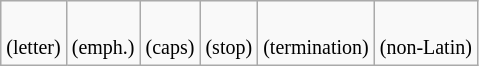<table class=wikitable>
<tr align=center>
<td> <br> <small>(letter)</small></td>
<td> <br> <small>(emph.)</small></td>
<td> <br> <small>(caps)</small></td>
<td> <br> <small>(stop)</small></td>
<td> <br> <small>(termination)</small></td>
<td> <br> <small>(non-Latin)</small></td>
</tr>
</table>
